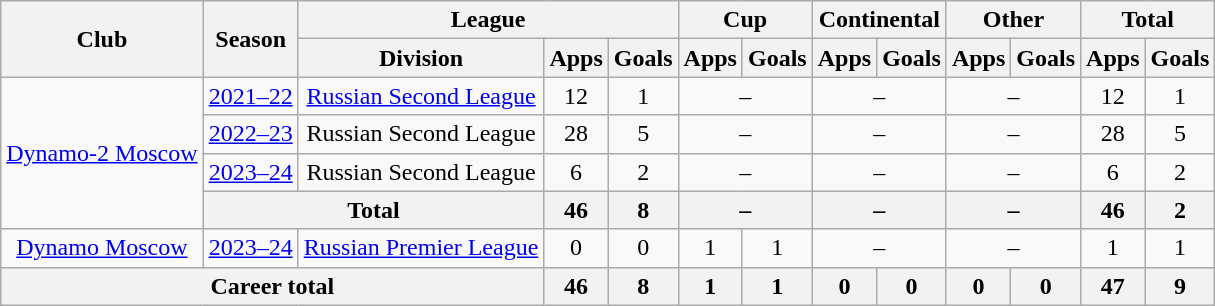<table class="wikitable" style="text-align: center;">
<tr>
<th rowspan=2>Club</th>
<th rowspan=2>Season</th>
<th colspan=3>League</th>
<th colspan=2>Cup</th>
<th colspan=2>Continental</th>
<th colspan=2>Other</th>
<th colspan=2>Total</th>
</tr>
<tr>
<th>Division</th>
<th>Apps</th>
<th>Goals</th>
<th>Apps</th>
<th>Goals</th>
<th>Apps</th>
<th>Goals</th>
<th>Apps</th>
<th>Goals</th>
<th>Apps</th>
<th>Goals</th>
</tr>
<tr>
<td rowspan="4"><a href='#'>Dynamo-2 Moscow</a></td>
<td><a href='#'>2021–22</a></td>
<td><a href='#'>Russian Second League</a></td>
<td>12</td>
<td>1</td>
<td colspan=2>–</td>
<td colspan=2>–</td>
<td colspan=2>–</td>
<td>12</td>
<td>1</td>
</tr>
<tr>
<td><a href='#'>2022–23</a></td>
<td>Russian Second League</td>
<td>28</td>
<td>5</td>
<td colspan=2>–</td>
<td colspan=2>–</td>
<td colspan=2>–</td>
<td>28</td>
<td>5</td>
</tr>
<tr>
<td><a href='#'>2023–24</a></td>
<td>Russian Second League</td>
<td>6</td>
<td>2</td>
<td colspan=2>–</td>
<td colspan=2>–</td>
<td colspan=2>–</td>
<td>6</td>
<td>2</td>
</tr>
<tr>
<th colspan="2">Total</th>
<th>46</th>
<th>8</th>
<th colspan=2>–</th>
<th colspan=2>–</th>
<th colspan=2>–</th>
<th>46</th>
<th>2</th>
</tr>
<tr>
<td><a href='#'>Dynamo Moscow</a></td>
<td><a href='#'>2023–24</a></td>
<td><a href='#'>Russian Premier League</a></td>
<td>0</td>
<td>0</td>
<td>1</td>
<td>1</td>
<td colspan=2>–</td>
<td colspan=2>–</td>
<td>1</td>
<td>1</td>
</tr>
<tr>
<th colspan="3">Career total</th>
<th>46</th>
<th>8</th>
<th>1</th>
<th>1</th>
<th>0</th>
<th>0</th>
<th>0</th>
<th>0</th>
<th>47</th>
<th>9</th>
</tr>
</table>
